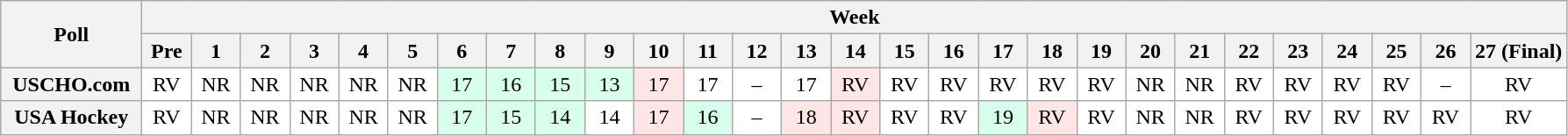<table class="wikitable" style="white-space:nowrap;">
<tr>
<th scope="col" width="100" rowspan="2">Poll</th>
<th colspan="28">Week</th>
</tr>
<tr>
<th scope="col" width="30">Pre</th>
<th scope="col" width="30">1</th>
<th scope="col" width="30">2</th>
<th scope="col" width="30">3</th>
<th scope="col" width="30">4</th>
<th scope="col" width="30">5</th>
<th scope="col" width="30">6</th>
<th scope="col" width="30">7</th>
<th scope="col" width="30">8</th>
<th scope="col" width="30">9</th>
<th scope="col" width="30">10</th>
<th scope="col" width="30">11</th>
<th scope="col" width="30">12</th>
<th scope="col" width="30">13</th>
<th scope="col" width="30">14</th>
<th scope="col" width="30">15</th>
<th scope="col" width="30">16</th>
<th scope="col" width="30">17</th>
<th scope="col" width="30">18</th>
<th scope="col" width="30">19</th>
<th scope="col" width="30">20</th>
<th scope="col" width="30">21</th>
<th scope="col" width="30">22</th>
<th scope="col" width="30">23</th>
<th scope="col" width="30">24</th>
<th scope="col" width="30">25</th>
<th scope="col" width="30">26</th>
<th scope="col" width="30">27 (Final)</th>
</tr>
<tr style="text-align:center;">
<th>USCHO.com</th>
<td bgcolor=FFFFFF>RV</td>
<td bgcolor=FFFFFF>NR</td>
<td bgcolor=FFFFFF>NR</td>
<td bgcolor=FFFFFF>NR</td>
<td bgcolor=FFFFFF>NR</td>
<td bgcolor=FFFFFF>NR</td>
<td bgcolor=D8FFEB>17</td>
<td bgcolor=D8FFEB>16</td>
<td bgcolor=D8FFEB>15</td>
<td bgcolor=D8FFEB>13</td>
<td bgcolor=FFE6E6>17</td>
<td bgcolor=FFFFFF>17</td>
<td bgcolor=FFFFFF>–</td>
<td bgcolor=FFFFFF>17</td>
<td bgcolor=FFE6E6>RV</td>
<td bgcolor=FFFFFF>RV</td>
<td bgcolor=FFFFFF>RV</td>
<td bgcolor=FFFFFF>RV</td>
<td bgcolor=FFFFFF>RV</td>
<td bgcolor=FFFFFF>RV</td>
<td bgcolor=FFFFFF>NR</td>
<td bgcolor=FFFFFF>NR</td>
<td bgcolor=FFFFFF>RV</td>
<td bgcolor=FFFFFF>RV</td>
<td bgcolor=FFFFFF>RV</td>
<td bgcolor=FFFFFF>RV</td>
<td bgcolor=FFFFFF>–</td>
<td bgcolor=FFFFFF>RV</td>
</tr>
<tr style="text-align:center;">
<th>USA Hockey</th>
<td bgcolor=FFFFFF>RV</td>
<td bgcolor=FFFFFF>NR</td>
<td bgcolor=FFFFFF>NR</td>
<td bgcolor=FFFFFF>NR</td>
<td bgcolor=FFFFFF>NR</td>
<td bgcolor=FFFFFF>NR</td>
<td bgcolor=D8FFEB>17</td>
<td bgcolor=D8FFEB>15</td>
<td bgcolor=D8FFEB>14</td>
<td bgcolor=FFFFFF>14</td>
<td bgcolor=FFE6E6>17</td>
<td bgcolor=D8FFEB>16</td>
<td bgcolor=FFFFFF>–</td>
<td bgcolor=FFE6E6>18</td>
<td bgcolor=FFE6E6>RV</td>
<td bgcolor=FFFFFF>RV</td>
<td bgcolor=FFFFFF>RV</td>
<td bgcolor=D8FFEB>19</td>
<td bgcolor=FFE6E6>RV</td>
<td bgcolor=FFFFFF>RV</td>
<td bgcolor=FFFFFF>NR</td>
<td bgcolor=FFFFFF>NR</td>
<td bgcolor=FFFFFF>RV</td>
<td bgcolor=FFFFFF>RV</td>
<td bgcolor=FFFFFF>RV</td>
<td bgcolor=FFFFFF>RV</td>
<td bgcolor=FFFFFF>RV</td>
<td bgcolor=FFFFFF>RV</td>
</tr>
</table>
